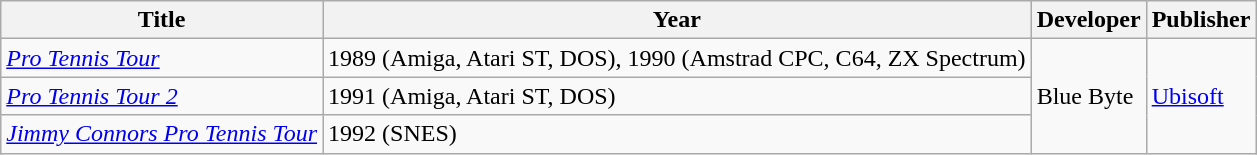<table class="wikitable">
<tr>
<th>Title</th>
<th>Year</th>
<th>Developer</th>
<th>Publisher</th>
</tr>
<tr>
<td><em><a href='#'>Pro Tennis Tour</a></em></td>
<td>1989 (Amiga, Atari ST, DOS), 1990 (Amstrad CPC, C64, ZX Spectrum)</td>
<td rowspan="3">Blue Byte</td>
<td rowspan="3"><a href='#'>Ubisoft</a></td>
</tr>
<tr>
<td><em><a href='#'>Pro Tennis Tour 2</a></em></td>
<td>1991 (Amiga, Atari ST, DOS)</td>
</tr>
<tr>
<td><em><a href='#'>Jimmy Connors Pro Tennis Tour</a></em></td>
<td>1992 (SNES)</td>
</tr>
</table>
